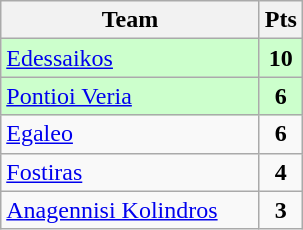<table class="wikitable" style="text-align: center;">
<tr>
<th width=165>Team</th>
<th width=20>Pts</th>
</tr>
<tr bgcolor="#ccffcc">
<td align=left><a href='#'>Edessaikos</a></td>
<td><strong>10</strong></td>
</tr>
<tr bgcolor="#ccffcc">
<td align=left><a href='#'>Pontioi Veria</a></td>
<td><strong>6</strong></td>
</tr>
<tr>
<td align=left><a href='#'>Egaleo</a></td>
<td><strong>6</strong></td>
</tr>
<tr>
<td align=left><a href='#'>Fostiras</a></td>
<td><strong>4</strong></td>
</tr>
<tr>
<td align=left><a href='#'>Anagennisi Kolindros</a></td>
<td><strong>3</strong></td>
</tr>
</table>
